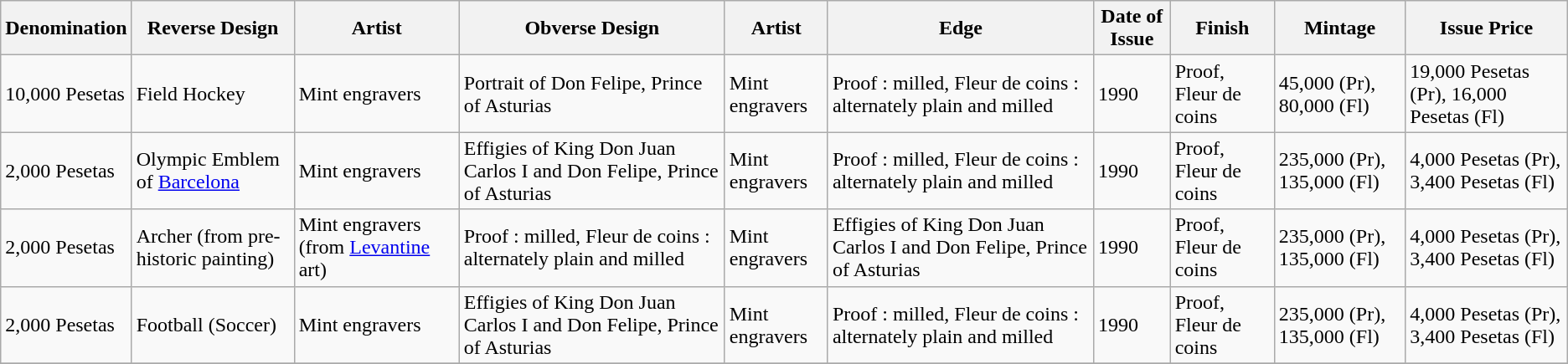<table class="wikitable sortable">
<tr>
<th>Denomination</th>
<th>Reverse Design</th>
<th>Artist</th>
<th>Obverse Design</th>
<th>Artist</th>
<th>Edge</th>
<th>Date of Issue</th>
<th>Finish</th>
<th>Mintage</th>
<th>Issue Price</th>
</tr>
<tr>
<td>10,000 Pesetas</td>
<td>Field Hockey</td>
<td>Mint engravers</td>
<td>Portrait of Don Felipe, Prince of Asturias</td>
<td>Mint engravers</td>
<td>Proof : milled, Fleur de coins : alternately plain and milled</td>
<td>1990</td>
<td>Proof, Fleur de coins</td>
<td>45,000 (Pr), 80,000 (Fl)</td>
<td>19,000 Pesetas (Pr), 16,000 Pesetas (Fl) </td>
</tr>
<tr>
<td>2,000 Pesetas</td>
<td>Olympic Emblem of <a href='#'>Barcelona</a></td>
<td>Mint engravers</td>
<td>Effigies of King Don Juan Carlos I and Don Felipe, Prince of Asturias</td>
<td>Mint engravers</td>
<td>Proof : milled, Fleur de coins : alternately plain and milled</td>
<td>1990</td>
<td>Proof, Fleur de coins</td>
<td>235,000 (Pr), 135,000 (Fl)</td>
<td>4,000 Pesetas (Pr), 3,400 Pesetas (Fl) </td>
</tr>
<tr>
<td>2,000 Pesetas</td>
<td>Archer (from pre-historic painting)</td>
<td>Mint engravers (from <a href='#'>Levantine</a> art)</td>
<td>Proof : milled, Fleur de coins : alternately plain and milled</td>
<td>Mint engravers</td>
<td>Effigies of King Don Juan Carlos I and Don Felipe, Prince of Asturias</td>
<td>1990</td>
<td>Proof, Fleur de coins</td>
<td>235,000 (Pr), 135,000 (Fl)</td>
<td>4,000 Pesetas (Pr), 3,400 Pesetas (Fl) </td>
</tr>
<tr>
<td>2,000 Pesetas</td>
<td>Football (Soccer)</td>
<td>Mint engravers</td>
<td>Effigies of King Don Juan Carlos I and Don Felipe, Prince of Asturias</td>
<td>Mint engravers</td>
<td>Proof : milled, Fleur de coins : alternately plain and milled</td>
<td>1990</td>
<td>Proof, Fleur de coins</td>
<td>235,000 (Pr), 135,000 (Fl)</td>
<td>4,000 Pesetas (Pr), 3,400 Pesetas (Fl) </td>
</tr>
<tr>
</tr>
</table>
